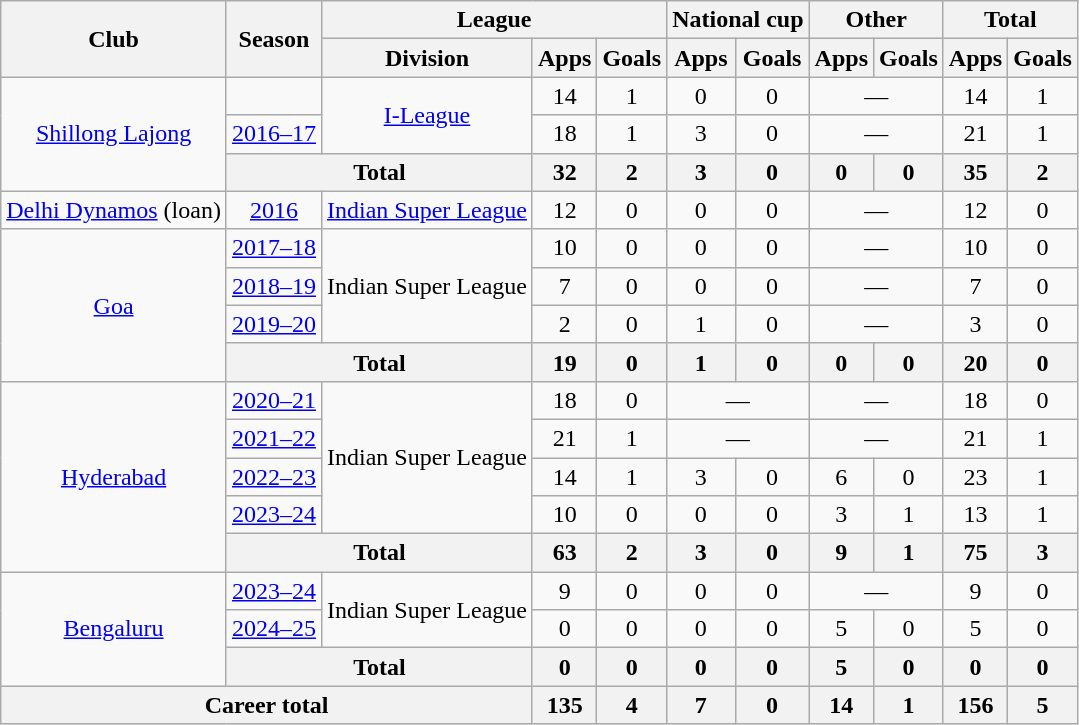<table class="wikitable" style="font-size; text-align:center;">
<tr>
<th rowspan="2">Club</th>
<th rowspan="2">Season</th>
<th colspan="3">League</th>
<th colspan="2">National cup</th>
<th colspan="2">Other</th>
<th colspan="2">Total</th>
</tr>
<tr>
<th>Division</th>
<th>Apps</th>
<th>Goals</th>
<th>Apps</th>
<th>Goals</th>
<th>Apps</th>
<th>Goals</th>
<th>Apps</th>
<th>Goals</th>
</tr>
<tr>
<td rowspan="3"><a href='#'>Shillong Lajong</a></td>
<td></td>
<td rowspan="2"><a href='#'>I-League</a></td>
<td>14</td>
<td>1</td>
<td>0</td>
<td>0</td>
<td colspan="2">—</td>
<td>14</td>
<td>1</td>
</tr>
<tr>
<td><a href='#'>2016–17</a></td>
<td>18</td>
<td>1</td>
<td>3</td>
<td>0</td>
<td colspan="2">—</td>
<td>21</td>
<td>1</td>
</tr>
<tr>
<th colspan="2">Total</th>
<th>32</th>
<th>2</th>
<th>3</th>
<th>0</th>
<th>0</th>
<th>0</th>
<th>35</th>
<th>2</th>
</tr>
<tr>
<td rowspan="1"><a href='#'>Delhi Dynamos</a> (loan)</td>
<td><a href='#'>2016</a></td>
<td><a href='#'>Indian Super League</a></td>
<td>12</td>
<td>0</td>
<td>0</td>
<td>0</td>
<td colspan="2">—</td>
<td>12</td>
<td>0</td>
</tr>
<tr>
<td rowspan="4"><a href='#'>Goa</a></td>
<td><a href='#'>2017–18</a></td>
<td rowspan=3>Indian Super League</td>
<td>10</td>
<td>0</td>
<td>0</td>
<td>0</td>
<td colspan="2">—</td>
<td>10</td>
<td>0</td>
</tr>
<tr>
<td><a href='#'>2018–19</a></td>
<td>7</td>
<td>0</td>
<td>0</td>
<td>0</td>
<td colspan="2">—</td>
<td>7</td>
<td>0</td>
</tr>
<tr>
<td><a href='#'>2019–20</a></td>
<td>2</td>
<td>0</td>
<td>1</td>
<td>0</td>
<td colspan="2">—</td>
<td>3</td>
<td>0</td>
</tr>
<tr>
<th colspan="2">Total</th>
<th>19</th>
<th>0</th>
<th>1</th>
<th>0</th>
<th>0</th>
<th>0</th>
<th>20</th>
<th>0</th>
</tr>
<tr>
<td rowspan="5"><a href='#'>Hyderabad</a></td>
<td><a href='#'>2020–21</a></td>
<td rowspan="4">Indian Super League</td>
<td>18</td>
<td>0</td>
<td colspan="2">—</td>
<td colspan="2">—</td>
<td>18</td>
<td>0</td>
</tr>
<tr>
<td><a href='#'>2021–22</a></td>
<td>21</td>
<td>1</td>
<td colspan="2">—</td>
<td colspan="2">—</td>
<td>21</td>
<td>1</td>
</tr>
<tr>
<td><a href='#'>2022–23</a></td>
<td>14</td>
<td>1</td>
<td>3</td>
<td>0</td>
<td>6</td>
<td>0</td>
<td>23</td>
<td>1</td>
</tr>
<tr>
<td><a href='#'>2023–24</a></td>
<td>10</td>
<td>0</td>
<td>0</td>
<td>0</td>
<td>3</td>
<td>1</td>
<td>13</td>
<td>1</td>
</tr>
<tr>
<th colspan="2">Total</th>
<th>63</th>
<th>2</th>
<th>3</th>
<th>0</th>
<th>9</th>
<th>1</th>
<th>75</th>
<th>3</th>
</tr>
<tr>
<td rowspan="3"><a href='#'>Bengaluru</a></td>
<td><a href='#'>2023–24</a></td>
<td rowspan="2">Indian Super League</td>
<td>9</td>
<td>0</td>
<td>0</td>
<td>0</td>
<td colspan="2">—</td>
<td>9</td>
<td>0</td>
</tr>
<tr>
<td><a href='#'>2024–25</a></td>
<td>0</td>
<td>0</td>
<td>0</td>
<td>0</td>
<td>5</td>
<td>0</td>
<td>5</td>
<td>0</td>
</tr>
<tr>
<th colspan="2">Total</th>
<th>0</th>
<th>0</th>
<th>0</th>
<th>0</th>
<th>5</th>
<th>0</th>
<th>0</th>
<th>0</th>
</tr>
<tr>
<th colspan="3">Career total</th>
<th>135</th>
<th>4</th>
<th>7</th>
<th>0</th>
<th>14</th>
<th>1</th>
<th>156</th>
<th>5</th>
</tr>
</table>
